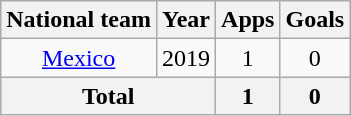<table class="wikitable" style="text-align: center;">
<tr>
<th>National team</th>
<th>Year</th>
<th>Apps</th>
<th>Goals</th>
</tr>
<tr>
<td rowspan="1" valign="center"><a href='#'>Mexico</a></td>
<td>2019</td>
<td>1</td>
<td>0</td>
</tr>
<tr>
<th colspan="2">Total</th>
<th>1</th>
<th>0</th>
</tr>
</table>
